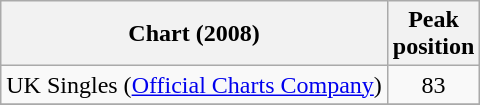<table class="wikitable sortable">
<tr>
<th>Chart (2008)</th>
<th>Peak<br>position</th>
</tr>
<tr>
<td>UK Singles (<a href='#'>Official Charts Company</a>)</td>
<td style="text-align:center;">83</td>
</tr>
<tr>
</tr>
</table>
